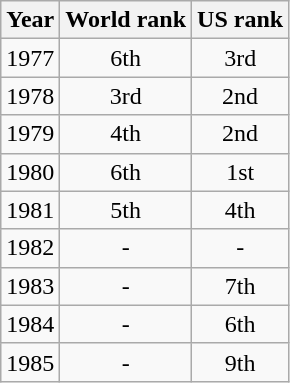<table class=wikitable>
<tr>
<th>Year</th>
<th>World rank</th>
<th>US rank</th>
</tr>
<tr>
<td>1977</td>
<td style="text-align:center;">6th</td>
<td style="text-align:center;">3rd</td>
</tr>
<tr>
<td>1978</td>
<td style="text-align:center;">3rd</td>
<td style="text-align:center;">2nd</td>
</tr>
<tr>
<td>1979</td>
<td style="text-align:center;">4th</td>
<td style="text-align:center;">2nd</td>
</tr>
<tr>
<td>1980</td>
<td style="text-align:center;">6th</td>
<td style="text-align:center;">1st</td>
</tr>
<tr>
<td>1981</td>
<td style="text-align:center;">5th</td>
<td style="text-align:center;">4th</td>
</tr>
<tr>
<td>1982</td>
<td style="text-align:center;">-</td>
<td style="text-align:center;">-</td>
</tr>
<tr>
<td>1983</td>
<td style="text-align:center;">-</td>
<td style="text-align:center;">7th</td>
</tr>
<tr>
<td>1984</td>
<td style="text-align:center;">-</td>
<td style="text-align:center;">6th</td>
</tr>
<tr>
<td>1985</td>
<td style="text-align:center;">-</td>
<td style="text-align:center;">9th</td>
</tr>
</table>
